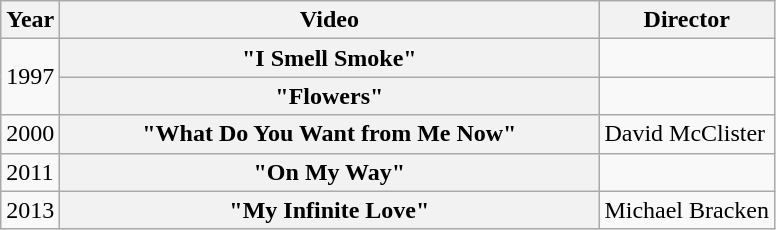<table class="wikitable plainrowheaders">
<tr>
<th>Year</th>
<th style="width:22em;">Video</th>
<th>Director</th>
</tr>
<tr>
<td rowspan="2">1997</td>
<th scope="row">"I Smell Smoke"</th>
<td></td>
</tr>
<tr>
<th scope="row">"Flowers"</th>
<td></td>
</tr>
<tr>
<td>2000</td>
<th scope="row">"What Do You Want from Me Now"</th>
<td>David McClister</td>
</tr>
<tr>
<td>2011</td>
<th scope="row">"On My Way"</th>
<td></td>
</tr>
<tr>
<td>2013</td>
<th scope="row">"My Infinite Love"</th>
<td>Michael Bracken</td>
</tr>
</table>
